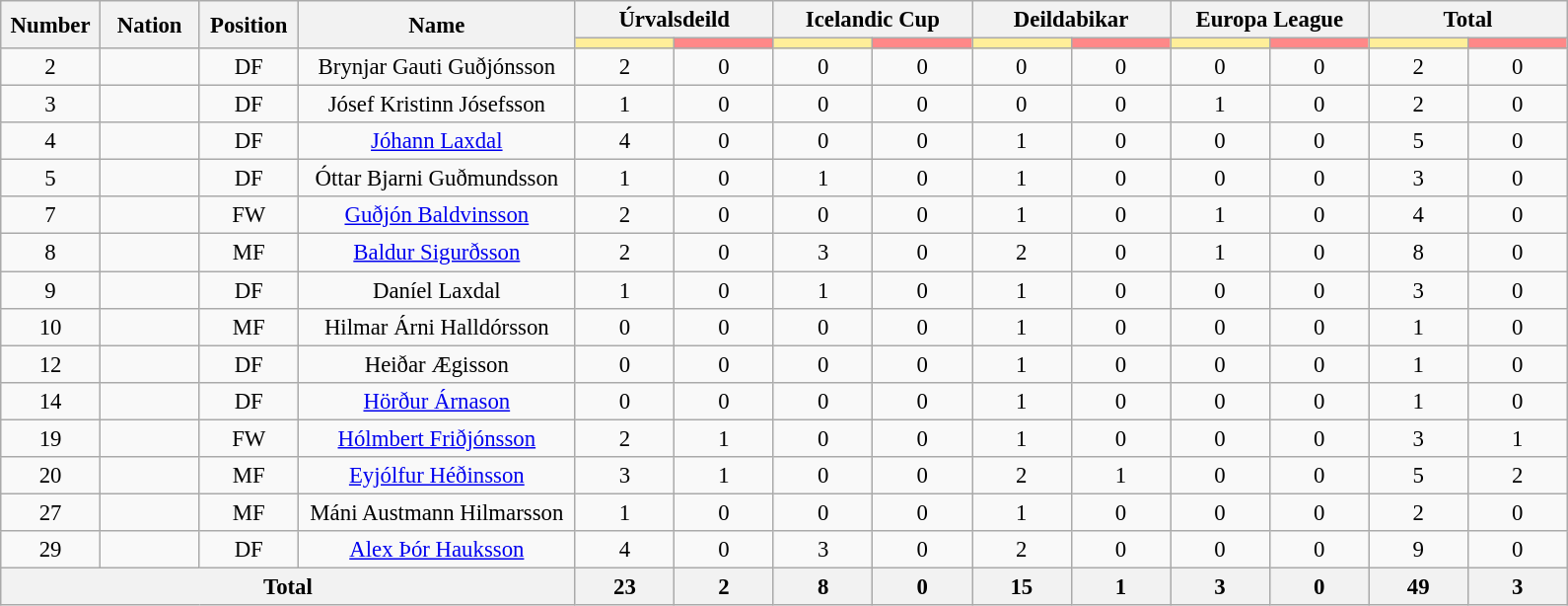<table class="wikitable" style="font-size: 95%; text-align: center;">
<tr>
<th rowspan=2 width=60>Number</th>
<th rowspan=2 width=60>Nation</th>
<th rowspan=2 width=60>Position</th>
<th rowspan=2 width=180>Name</th>
<th colspan=2>Úrvalsdeild</th>
<th colspan=2>Icelandic Cup</th>
<th colspan=2>Deildabikar</th>
<th colspan=2>Europa League</th>
<th colspan=2>Total</th>
</tr>
<tr>
<th style="width:60px; background:#fe9;"></th>
<th style="width:60px; background:#ff8888;"></th>
<th style="width:60px; background:#fe9;"></th>
<th style="width:60px; background:#ff8888;"></th>
<th style="width:60px; background:#fe9;"></th>
<th style="width:60px; background:#ff8888;"></th>
<th style="width:60px; background:#fe9;"></th>
<th style="width:60px; background:#ff8888;"></th>
<th style="width:60px; background:#fe9;"></th>
<th style="width:60px; background:#ff8888;"></th>
</tr>
<tr>
<td>2</td>
<td></td>
<td>DF</td>
<td>Brynjar Gauti Guðjónsson</td>
<td>2</td>
<td>0</td>
<td>0</td>
<td>0</td>
<td>0</td>
<td>0</td>
<td>0</td>
<td>0</td>
<td>2</td>
<td>0</td>
</tr>
<tr>
<td>3</td>
<td></td>
<td>DF</td>
<td>Jósef Kristinn Jósefsson</td>
<td>1</td>
<td>0</td>
<td>0</td>
<td>0</td>
<td>0</td>
<td>0</td>
<td>1</td>
<td>0</td>
<td>2</td>
<td>0</td>
</tr>
<tr>
<td>4</td>
<td></td>
<td>DF</td>
<td><a href='#'>Jóhann Laxdal</a></td>
<td>4</td>
<td>0</td>
<td>0</td>
<td>0</td>
<td>1</td>
<td>0</td>
<td>0</td>
<td>0</td>
<td>5</td>
<td>0</td>
</tr>
<tr>
<td>5</td>
<td></td>
<td>DF</td>
<td>Óttar Bjarni Guðmundsson</td>
<td>1</td>
<td>0</td>
<td>1</td>
<td>0</td>
<td>1</td>
<td>0</td>
<td>0</td>
<td>0</td>
<td>3</td>
<td>0</td>
</tr>
<tr>
<td>7</td>
<td></td>
<td>FW</td>
<td><a href='#'>Guðjón Baldvinsson</a></td>
<td>2</td>
<td>0</td>
<td>0</td>
<td>0</td>
<td>1</td>
<td>0</td>
<td>1</td>
<td>0</td>
<td>4</td>
<td>0</td>
</tr>
<tr>
<td>8</td>
<td></td>
<td>MF</td>
<td><a href='#'>Baldur Sigurðsson</a></td>
<td>2</td>
<td>0</td>
<td>3</td>
<td>0</td>
<td>2</td>
<td>0</td>
<td>1</td>
<td>0</td>
<td>8</td>
<td>0</td>
</tr>
<tr>
<td>9</td>
<td></td>
<td>DF</td>
<td>Daníel Laxdal</td>
<td>1</td>
<td>0</td>
<td>1</td>
<td>0</td>
<td>1</td>
<td>0</td>
<td>0</td>
<td>0</td>
<td>3</td>
<td>0</td>
</tr>
<tr>
<td>10</td>
<td></td>
<td>MF</td>
<td>Hilmar Árni Halldórsson</td>
<td>0</td>
<td>0</td>
<td>0</td>
<td>0</td>
<td>1</td>
<td>0</td>
<td>0</td>
<td>0</td>
<td>1</td>
<td>0</td>
</tr>
<tr>
<td>12</td>
<td></td>
<td>DF</td>
<td>Heiðar Ægisson</td>
<td>0</td>
<td>0</td>
<td>0</td>
<td>0</td>
<td>1</td>
<td>0</td>
<td>0</td>
<td>0</td>
<td>1</td>
<td>0</td>
</tr>
<tr>
<td>14</td>
<td></td>
<td>DF</td>
<td><a href='#'>Hörður Árnason</a></td>
<td>0</td>
<td>0</td>
<td>0</td>
<td>0</td>
<td>1</td>
<td>0</td>
<td>0</td>
<td>0</td>
<td>1</td>
<td>0</td>
</tr>
<tr>
<td>19</td>
<td></td>
<td>FW</td>
<td><a href='#'>Hólmbert Friðjónsson</a></td>
<td>2</td>
<td>1</td>
<td>0</td>
<td>0</td>
<td>1</td>
<td>0</td>
<td>0</td>
<td>0</td>
<td>3</td>
<td>1</td>
</tr>
<tr>
<td>20</td>
<td></td>
<td>MF</td>
<td><a href='#'>Eyjólfur Héðinsson</a></td>
<td>3</td>
<td>1</td>
<td>0</td>
<td>0</td>
<td>2</td>
<td>1</td>
<td>0</td>
<td>0</td>
<td>5</td>
<td>2</td>
</tr>
<tr>
<td>27</td>
<td></td>
<td>MF</td>
<td>Máni Austmann Hilmarsson</td>
<td>1</td>
<td>0</td>
<td>0</td>
<td>0</td>
<td>1</td>
<td>0</td>
<td>0</td>
<td>0</td>
<td>2</td>
<td>0</td>
</tr>
<tr>
<td>29</td>
<td></td>
<td>DF</td>
<td><a href='#'>Alex Þór Hauksson</a></td>
<td>4</td>
<td>0</td>
<td>3</td>
<td>0</td>
<td>2</td>
<td>0</td>
<td>0</td>
<td>0</td>
<td>9</td>
<td>0</td>
</tr>
<tr>
<th colspan=4>Total</th>
<th>23</th>
<th>2</th>
<th>8</th>
<th>0</th>
<th>15</th>
<th>1</th>
<th>3</th>
<th>0</th>
<th>49</th>
<th>3</th>
</tr>
</table>
